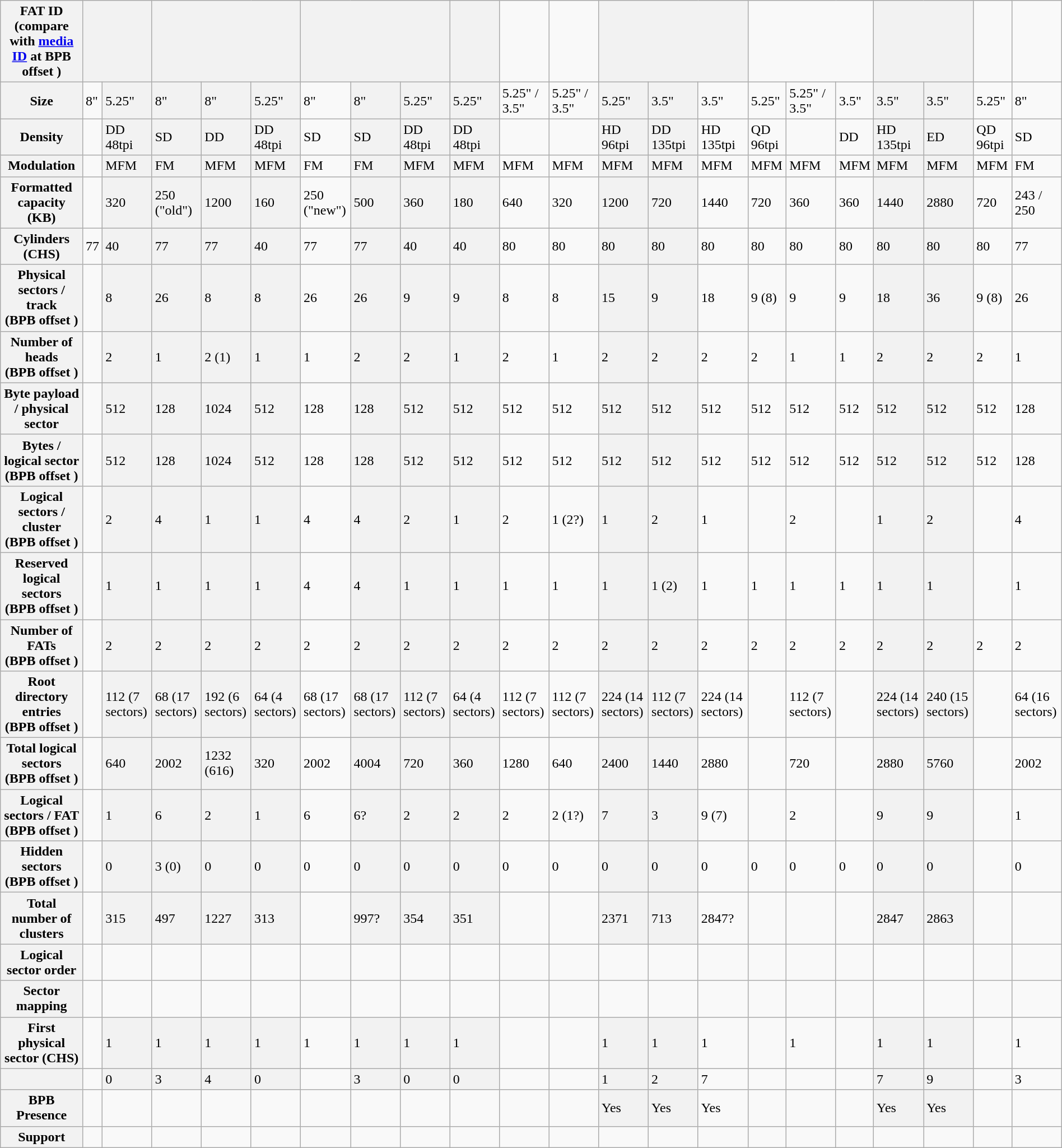<table class="wikitable sortable mw-collapsible mw-collapsed" width="100%" style="margin:0">
<tr>
<th>FAT ID (compare with <a href='#'>media ID</a> at BPB offset )</th>
<td colspan="2" style="background:#F2F2F2;"></td>
<td colspan="3" style="background:#F2F2F2;"></td>
<td colspan="3" style="background:#F2F2F2;"></td>
<td style="background:#F2F2F2;"></td>
<td></td>
<td></td>
<td colspan="3" style="background:#F2F2F2;"></td>
<td colspan="3"></td>
<td colspan="2" style="background:#F2F2F2;"></td>
<td></td>
<td></td>
</tr>
<tr>
<th>Size</th>
<td>8"</td>
<td style="background:#F2F2F2;">5.25"</td>
<td style="background:#F2F2F2;">8"</td>
<td style="background:#F2F2F2;">8"</td>
<td style="background:#F2F2F2;">5.25"</td>
<td>8"</td>
<td style="background:#F2F2F2;">8"</td>
<td style="background:#F2F2F2;">5.25"</td>
<td style="background:#F2F2F2;">5.25"</td>
<td>5.25" / 3.5"</td>
<td>5.25" / 3.5"</td>
<td style="background:#F2F2F2;">5.25"</td>
<td style="background:#F2F2F2;">3.5"</td>
<td>3.5"</td>
<td>5.25"</td>
<td>5.25" / 3.5"</td>
<td>3.5"</td>
<td style="background:#F2F2F2;">3.5"</td>
<td style="background:#F2F2F2;">3.5"</td>
<td>5.25"</td>
<td>8"</td>
</tr>
<tr>
<th>Density</th>
<td></td>
<td style="background:#F2F2F2;">DD 48tpi</td>
<td style="background:#F2F2F2;">SD</td>
<td style="background:#F2F2F2;">DD</td>
<td style="background:#F2F2F2;">DD 48tpi</td>
<td>SD</td>
<td style="background:#F2F2F2;">SD</td>
<td style="background:#F2F2F2;">DD 48tpi</td>
<td style="background:#F2F2F2;">DD 48tpi</td>
<td></td>
<td></td>
<td style="background:#F2F2F2;">HD 96tpi</td>
<td style="background:#F2F2F2;">DD 135tpi</td>
<td>HD 135tpi</td>
<td>QD 96tpi</td>
<td></td>
<td>DD</td>
<td style="background:#F2F2F2;">HD 135tpi</td>
<td style="background:#F2F2F2;">ED</td>
<td>QD 96tpi</td>
<td>SD</td>
</tr>
<tr>
<th>Modulation</th>
<td></td>
<td style="background:#F2F2F2;">MFM</td>
<td style="background:#F2F2F2;">FM</td>
<td style="background:#F2F2F2;">MFM</td>
<td style="background:#F2F2F2;">MFM</td>
<td>FM</td>
<td style="background:#F2F2F2;">FM</td>
<td style="background:#F2F2F2;">MFM</td>
<td style="background:#F2F2F2;">MFM</td>
<td>MFM</td>
<td>MFM</td>
<td style="background:#F2F2F2;">MFM</td>
<td style="background:#F2F2F2;">MFM</td>
<td>MFM</td>
<td>MFM</td>
<td>MFM</td>
<td>MFM</td>
<td style="background:#F2F2F2;">MFM</td>
<td style="background:#F2F2F2;">MFM</td>
<td>MFM</td>
<td>FM</td>
</tr>
<tr>
<th>Formatted capacity (KB)</th>
<td></td>
<td style="background:#F2F2F2;">320</td>
<td style="background:#F2F2F2;">250 ("old")</td>
<td style="background:#F2F2F2;">1200</td>
<td style="background:#F2F2F2;">160</td>
<td>250 ("new")</td>
<td style="background:#F2F2F2;">500</td>
<td style="background:#F2F2F2;">360</td>
<td style="background:#F2F2F2;">180</td>
<td>640</td>
<td>320</td>
<td style="background:#F2F2F2;">1200</td>
<td style="background:#F2F2F2;">720</td>
<td>1440</td>
<td>720</td>
<td>360</td>
<td>360</td>
<td style="background:#F2F2F2;">1440</td>
<td style="background:#F2F2F2;">2880</td>
<td>720</td>
<td>243 / 250</td>
</tr>
<tr>
<th>Cylinders (CHS)</th>
<td>77</td>
<td style="background:#F2F2F2;">40</td>
<td style="background:#F2F2F2;">77</td>
<td style="background:#F2F2F2;">77</td>
<td style="background:#F2F2F2;">40</td>
<td>77</td>
<td style="background:#F2F2F2;">77</td>
<td style="background:#F2F2F2;">40</td>
<td style="background:#F2F2F2;">40</td>
<td>80</td>
<td>80</td>
<td style="background:#F2F2F2;">80</td>
<td style="background:#F2F2F2;">80</td>
<td>80</td>
<td>80</td>
<td>80</td>
<td>80</td>
<td style="background:#F2F2F2;">80</td>
<td style="background:#F2F2F2;">80</td>
<td>80</td>
<td>77</td>
</tr>
<tr>
<th>Physical sectors / track <br>(BPB offset )</th>
<td></td>
<td style="background:#F2F2F2;">8</td>
<td style="background:#F2F2F2;">26</td>
<td style="background:#F2F2F2;">8</td>
<td style="background:#F2F2F2;">8</td>
<td>26</td>
<td style="background:#F2F2F2;">26</td>
<td style="background:#F2F2F2;">9</td>
<td style="background:#F2F2F2;">9</td>
<td>8</td>
<td>8</td>
<td style="background:#F2F2F2;">15</td>
<td style="background:#F2F2F2;">9</td>
<td>18</td>
<td>9 (8)</td>
<td>9</td>
<td>9</td>
<td style="background:#F2F2F2;">18</td>
<td style="background:#F2F2F2;">36</td>
<td>9 (8)</td>
<td>26</td>
</tr>
<tr>
<th>Number of heads <br>(BPB offset )</th>
<td></td>
<td style="background:#F2F2F2;">2</td>
<td style="background:#F2F2F2;">1</td>
<td style="background:#F2F2F2;">2 (1)</td>
<td style="background:#F2F2F2;">1</td>
<td>1</td>
<td style="background:#F2F2F2;">2</td>
<td style="background:#F2F2F2;">2</td>
<td style="background:#F2F2F2;">1</td>
<td>2</td>
<td>1</td>
<td style="background:#F2F2F2;">2</td>
<td style="background:#F2F2F2;">2</td>
<td>2</td>
<td>2</td>
<td>1</td>
<td>1</td>
<td style="background:#F2F2F2;">2</td>
<td style="background:#F2F2F2;">2</td>
<td>2</td>
<td>1</td>
</tr>
<tr>
<th>Byte payload / physical sector</th>
<td></td>
<td style="background:#F2F2F2;">512</td>
<td style="background:#F2F2F2;">128</td>
<td style="background:#F2F2F2;">1024</td>
<td style="background:#F2F2F2;">512</td>
<td>128</td>
<td style="background:#F2F2F2;">128</td>
<td style="background:#F2F2F2;">512</td>
<td style="background:#F2F2F2;">512</td>
<td>512</td>
<td>512</td>
<td style="background:#F2F2F2;">512</td>
<td style="background:#F2F2F2;">512</td>
<td>512</td>
<td>512</td>
<td>512</td>
<td>512</td>
<td style="background:#F2F2F2;">512</td>
<td style="background:#F2F2F2;">512</td>
<td>512</td>
<td>128</td>
</tr>
<tr>
<th>Bytes / logical sector <br>(BPB offset )</th>
<td></td>
<td style="background:#F2F2F2;">512</td>
<td style="background:#F2F2F2;">128</td>
<td style="background:#F2F2F2;">1024</td>
<td style="background:#F2F2F2;">512</td>
<td>128</td>
<td style="background:#F2F2F2;">128</td>
<td style="background:#F2F2F2;">512</td>
<td style="background:#F2F2F2;">512</td>
<td>512</td>
<td>512</td>
<td style="background:#F2F2F2;">512</td>
<td style="background:#F2F2F2;">512</td>
<td>512</td>
<td>512</td>
<td>512</td>
<td>512</td>
<td style="background:#F2F2F2;">512</td>
<td style="background:#F2F2F2;">512</td>
<td>512</td>
<td>128</td>
</tr>
<tr>
<th>Logical sectors / cluster <br>(BPB offset )</th>
<td></td>
<td style="background:#F2F2F2;">2</td>
<td style="background:#F2F2F2;">4</td>
<td style="background:#F2F2F2;">1</td>
<td style="background:#F2F2F2;">1</td>
<td>4</td>
<td style="background:#F2F2F2;">4</td>
<td style="background:#F2F2F2;">2</td>
<td style="background:#F2F2F2;">1</td>
<td>2</td>
<td>1 (2?)</td>
<td style="background:#F2F2F2;">1</td>
<td style="background:#F2F2F2;">2</td>
<td>1</td>
<td></td>
<td>2</td>
<td></td>
<td style="background:#F2F2F2;">1</td>
<td style="background:#F2F2F2;">2</td>
<td></td>
<td>4</td>
</tr>
<tr>
<th>Reserved logical sectors <br>(BPB offset )</th>
<td></td>
<td style="background:#F2F2F2;">1</td>
<td style="background:#F2F2F2;">1</td>
<td style="background:#F2F2F2;">1</td>
<td style="background:#F2F2F2;">1</td>
<td>4</td>
<td style="background:#F2F2F2;">4</td>
<td style="background:#F2F2F2;">1</td>
<td style="background:#F2F2F2;">1</td>
<td>1</td>
<td>1</td>
<td style="background:#F2F2F2;">1</td>
<td style="background:#F2F2F2;">1 (2)</td>
<td>1</td>
<td>1</td>
<td>1</td>
<td>1</td>
<td style="background:#F2F2F2;">1</td>
<td style="background:#F2F2F2;">1</td>
<td></td>
<td>1</td>
</tr>
<tr>
<th>Number of FATs <br>(BPB offset )</th>
<td></td>
<td style="background:#F2F2F2;">2</td>
<td style="background:#F2F2F2;">2</td>
<td style="background:#F2F2F2;">2</td>
<td style="background:#F2F2F2;">2</td>
<td>2</td>
<td style="background:#F2F2F2;">2</td>
<td style="background:#F2F2F2;">2</td>
<td style="background:#F2F2F2;">2</td>
<td>2</td>
<td>2</td>
<td style="background:#F2F2F2;">2</td>
<td style="background:#F2F2F2;">2</td>
<td>2</td>
<td>2</td>
<td>2</td>
<td>2</td>
<td style="background:#F2F2F2;">2</td>
<td style="background:#F2F2F2;">2</td>
<td>2</td>
<td>2</td>
</tr>
<tr>
<th>Root directory entries <br>(BPB offset )</th>
<td></td>
<td style="background:#F2F2F2;">112 (7 sectors)</td>
<td style="background:#F2F2F2;">68 (17 sectors)</td>
<td style="background:#F2F2F2;">192 (6 sectors)</td>
<td style="background:#F2F2F2;">64 (4 sectors)</td>
<td>68 (17 sectors)</td>
<td style="background:#F2F2F2;">68 (17 sectors)</td>
<td style="background:#F2F2F2;">112 (7 sectors)</td>
<td style="background:#F2F2F2;">64 (4 sectors)</td>
<td>112 (7 sectors)</td>
<td>112 (7 sectors)</td>
<td style="background:#F2F2F2;">224 (14 sectors)</td>
<td style="background:#F2F2F2;">112 (7 sectors)</td>
<td>224 (14 sectors)</td>
<td></td>
<td>112 (7 sectors)</td>
<td></td>
<td style="background:#F2F2F2;">224 (14 sectors)</td>
<td style="background:#F2F2F2;">240 (15 sectors)</td>
<td></td>
<td>64 (16 sectors)</td>
</tr>
<tr>
<th>Total logical sectors <br>(BPB offset )</th>
<td></td>
<td style="background:#F2F2F2;">640</td>
<td style="background:#F2F2F2;">2002</td>
<td style="background:#F2F2F2;">1232 (616)</td>
<td style="background:#F2F2F2;">320</td>
<td>2002</td>
<td style="background:#F2F2F2;">4004</td>
<td style="background:#F2F2F2;">720</td>
<td style="background:#F2F2F2;">360</td>
<td>1280</td>
<td>640</td>
<td style="background:#F2F2F2;">2400</td>
<td style="background:#F2F2F2;">1440</td>
<td>2880</td>
<td></td>
<td>720</td>
<td></td>
<td style="background:#F2F2F2;">2880</td>
<td style="background:#F2F2F2;">5760</td>
<td></td>
<td>2002</td>
</tr>
<tr>
<th>Logical sectors / FAT <br>(BPB offset )</th>
<td></td>
<td style="background:#F2F2F2;">1</td>
<td style="background:#F2F2F2;">6</td>
<td style="background:#F2F2F2;">2</td>
<td style="background:#F2F2F2;">1</td>
<td>6</td>
<td style="background:#F2F2F2;">6?</td>
<td style="background:#F2F2F2;">2</td>
<td style="background:#F2F2F2;">2</td>
<td>2</td>
<td>2 (1?)</td>
<td style="background:#F2F2F2;">7</td>
<td style="background:#F2F2F2;">3</td>
<td>9 (7)</td>
<td></td>
<td>2</td>
<td></td>
<td style="background:#F2F2F2;">9</td>
<td style="background:#F2F2F2;">9</td>
<td></td>
<td>1</td>
</tr>
<tr>
<th>Hidden sectors <br>(BPB offset )</th>
<td></td>
<td style="background:#F2F2F2;">0</td>
<td style="background:#F2F2F2;">3 (0)</td>
<td style="background:#F2F2F2;">0</td>
<td style="background:#F2F2F2;">0</td>
<td>0</td>
<td style="background:#F2F2F2;">0</td>
<td style="background:#F2F2F2;">0</td>
<td style="background:#F2F2F2;">0</td>
<td>0</td>
<td>0</td>
<td style="background:#F2F2F2;">0</td>
<td style="background:#F2F2F2;">0</td>
<td>0</td>
<td>0</td>
<td>0</td>
<td>0</td>
<td style="background:#F2F2F2;">0</td>
<td style="background:#F2F2F2;">0</td>
<td></td>
<td>0</td>
</tr>
<tr>
<th>Total number of clusters</th>
<td></td>
<td style="background:#F2F2F2;">315</td>
<td style="background:#F2F2F2;">497</td>
<td style="background:#F2F2F2;">1227</td>
<td style="background:#F2F2F2;">313</td>
<td></td>
<td style="background:#F2F2F2;">997?</td>
<td style="background:#F2F2F2;">354</td>
<td style="background:#F2F2F2;">351</td>
<td></td>
<td></td>
<td style="background:#F2F2F2;">2371</td>
<td style="background:#F2F2F2;">713</td>
<td>2847?</td>
<td></td>
<td></td>
<td></td>
<td style="background:#F2F2F2;">2847</td>
<td style="background:#F2F2F2;">2863</td>
<td></td>
<td></td>
</tr>
<tr>
<th>Logical sector order</th>
<td></td>
<td></td>
<td></td>
<td></td>
<td></td>
<td></td>
<td></td>
<td></td>
<td></td>
<td></td>
<td></td>
<td></td>
<td></td>
<td></td>
<td></td>
<td></td>
<td></td>
<td></td>
<td></td>
<td></td>
<td></td>
</tr>
<tr>
<th>Sector mapping</th>
<td></td>
<td></td>
<td></td>
<td></td>
<td></td>
<td></td>
<td></td>
<td></td>
<td></td>
<td></td>
<td></td>
<td></td>
<td></td>
<td></td>
<td></td>
<td></td>
<td></td>
<td></td>
<td></td>
<td></td>
<td></td>
</tr>
<tr>
<th>First physical sector (CHS)</th>
<td></td>
<td style="background:#F2F2F2;">1</td>
<td style="background:#F2F2F2;">1</td>
<td style="background:#F2F2F2;">1</td>
<td style="background:#F2F2F2;">1</td>
<td>1</td>
<td style="background:#F2F2F2;">1</td>
<td style="background:#F2F2F2;">1</td>
<td style="background:#F2F2F2;">1</td>
<td></td>
<td></td>
<td style="background:#F2F2F2;">1</td>
<td style="background:#F2F2F2;">1</td>
<td>1</td>
<td></td>
<td>1</td>
<td></td>
<td style="background:#F2F2F2;">1</td>
<td style="background:#F2F2F2;">1</td>
<td></td>
<td>1</td>
</tr>
<tr>
<th></th>
<td></td>
<td style="background:#F2F2F2;">0</td>
<td style="background:#F2F2F2;">3</td>
<td style="background:#F2F2F2;">4</td>
<td style="background:#F2F2F2;">0</td>
<td></td>
<td style="background:#F2F2F2;">3</td>
<td style="background:#F2F2F2;">0</td>
<td style="background:#F2F2F2;">0</td>
<td></td>
<td></td>
<td style="background:#F2F2F2;">1</td>
<td style="background:#F2F2F2;">2</td>
<td>7</td>
<td></td>
<td></td>
<td></td>
<td style="background:#F2F2F2;">7</td>
<td style="background:#F2F2F2;">9</td>
<td></td>
<td>3</td>
</tr>
<tr>
<th>BPB Presence</th>
<td></td>
<td></td>
<td></td>
<td></td>
<td></td>
<td></td>
<td></td>
<td></td>
<td></td>
<td></td>
<td></td>
<td style="background:#F2F2F2;">Yes</td>
<td style="background:#F2F2F2;">Yes</td>
<td>Yes</td>
<td></td>
<td></td>
<td></td>
<td style="background:#F2F2F2;">Yes</td>
<td style="background:#F2F2F2;">Yes</td>
<td></td>
<td></td>
</tr>
<tr>
<th>Support</th>
<td></td>
<td></td>
<td></td>
<td></td>
<td></td>
<td></td>
<td></td>
<td></td>
<td></td>
<td></td>
<td></td>
<td></td>
<td></td>
<td></td>
<td></td>
<td></td>
<td></td>
<td></td>
<td></td>
<td></td>
<td></td>
</tr>
</table>
